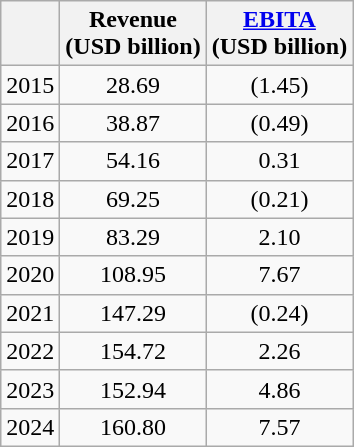<table class="wikitable" style="text-align:center">
<tr>
<th></th>
<th>Revenue<br>(USD billion)</th>
<th><a href='#'>EBITA</a><br>(USD billion)</th>
</tr>
<tr>
<td>2015</td>
<td>28.69</td>
<td>(1.45)</td>
</tr>
<tr>
<td>2016</td>
<td>38.87</td>
<td>(0.49)</td>
</tr>
<tr>
<td>2017</td>
<td>54.16</td>
<td>0.31</td>
</tr>
<tr>
<td>2018</td>
<td>69.25</td>
<td>(0.21)</td>
</tr>
<tr>
<td>2019</td>
<td>83.29</td>
<td>2.10</td>
</tr>
<tr>
<td>2020</td>
<td>108.95</td>
<td>7.67</td>
</tr>
<tr>
<td>2021</td>
<td>147.29</td>
<td>(0.24)</td>
</tr>
<tr>
<td>2022</td>
<td>154.72</td>
<td>2.26</td>
</tr>
<tr>
<td>2023</td>
<td>152.94</td>
<td>4.86</td>
</tr>
<tr>
<td>2024</td>
<td>160.80</td>
<td>7.57</td>
</tr>
</table>
